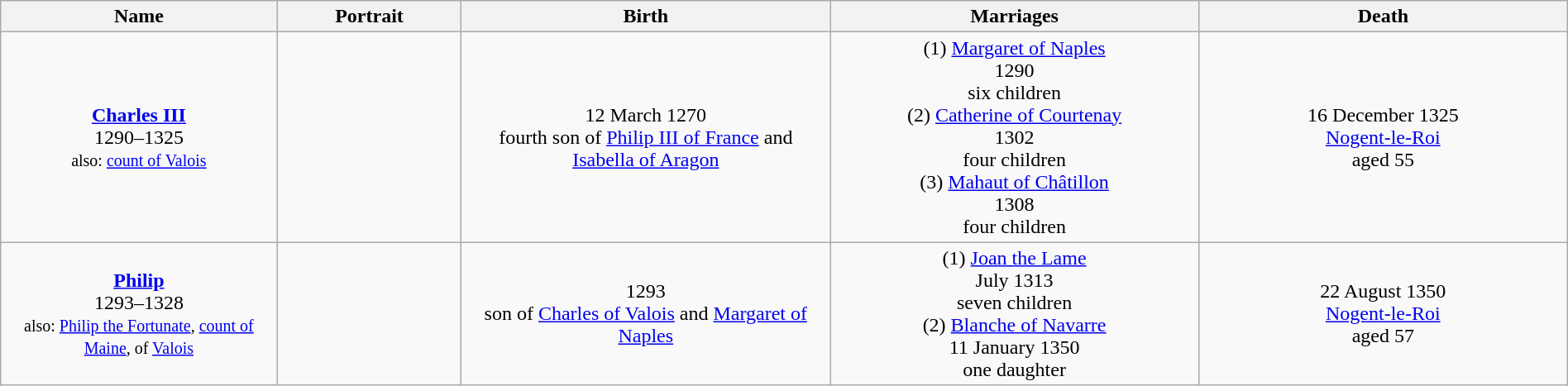<table style="text-align:center; width:100%" class="wikitable">
<tr>
<th style="width:15%;">Name</th>
<th style="width:10%;">Portrait</th>
<th style="width:20%;">Birth</th>
<th style="width:20%;">Marriages</th>
<th style="width:20%;">Death</th>
</tr>
<tr>
<td width=auto><strong><a href='#'>Charles III</a></strong><br>1290–1325<br><small>also: <a href='#'>count of Valois</a></small></td>
<td></td>
<td>12 March 1270<br>fourth son of <a href='#'>Philip III of France</a> and <a href='#'>Isabella of Aragon</a></td>
<td>(1) <a href='#'>Margaret of Naples</a><br>1290<br>six children<br>(2) <a href='#'>Catherine of Courtenay</a><br>1302<br>four children<br>(3) <a href='#'>Mahaut of Châtillon</a><br>1308<br>four children</td>
<td>16 December 1325<br><a href='#'>Nogent-le-Roi</a><br>aged 55</td>
</tr>
<tr>
<td width=auto><strong><a href='#'>Philip</a></strong><br>1293–1328<br><small>also: <a href='#'>Philip the Fortunate</a>, <a href='#'>count of Maine</a>, of <a href='#'>Valois</a></small></td>
<td></td>
<td>1293<br>son of <a href='#'>Charles of Valois</a> and <a href='#'>Margaret of Naples</a></td>
<td>(1) <a href='#'>Joan the Lame</a><br>July 1313<br>seven children<br>(2) <a href='#'>Blanche of Navarre</a><br>11 January 1350<br>one daughter</td>
<td>22 August 1350<br><a href='#'>Nogent-le-Roi</a><br>aged 57</td>
</tr>
</table>
